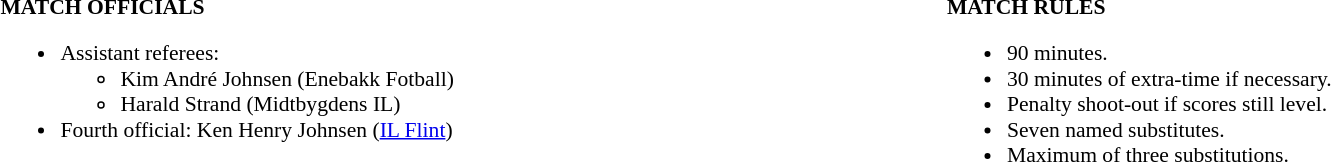<table width=100% style="font-size: 90%">
<tr>
<td width=50% valign=top><br><strong>MATCH OFFICIALS</strong><ul><li>Assistant referees:<ul><li>Kim André Johnsen (Enebakk Fotball)</li><li>Harald Strand (Midtbygdens IL)</li></ul></li><li>Fourth official: Ken Henry Johnsen (<a href='#'>IL Flint</a>)</li></ul></td>
<td width=50% valign=top><br><strong>MATCH RULES</strong><ul><li>90 minutes.</li><li>30 minutes of extra-time if necessary.</li><li>Penalty shoot-out if scores still level.</li><li>Seven named substitutes.</li><li>Maximum of three substitutions.</li></ul></td>
</tr>
</table>
